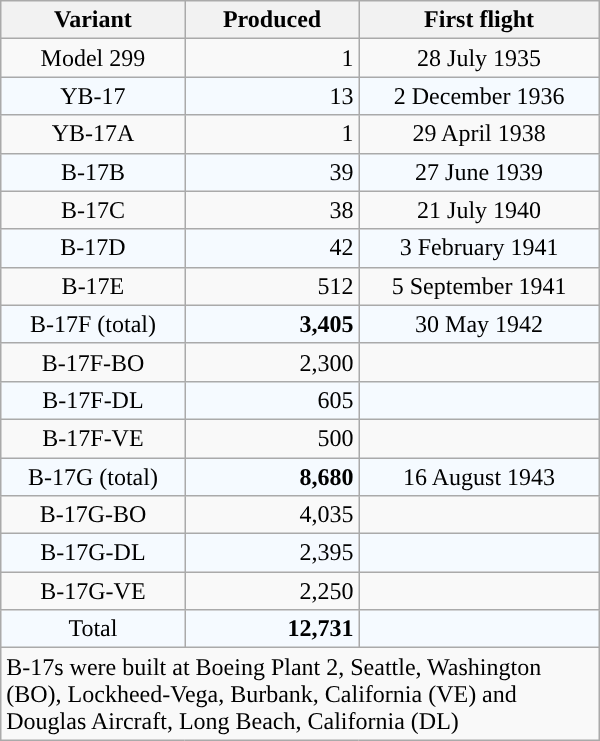<table class="wikitable floatright" style="text-align:center; width:25em">
<tr>
<th>Variant</th>
<th>Produced</th>
<th>First flight</th>
</tr>
<tr>
<td>Model 299</td>
<td style="text-align:right;">1</td>
<td>28 July 1935</td>
</tr>
<tr style="background:#f5faff;">
<td>YB-17</td>
<td style="text-align:right;">13</td>
<td>2 December 1936</td>
</tr>
<tr>
<td>YB-17A</td>
<td style="text-align:right;">1</td>
<td>29 April 1938</td>
</tr>
<tr style="background:#f5faff;">
<td>B-17B</td>
<td style="text-align:right;">39</td>
<td>27 June 1939</td>
</tr>
<tr>
<td>B-17C</td>
<td style="text-align:right;">38</td>
<td>21 July 1940</td>
</tr>
<tr style="background:#f5faff;">
<td>B-17D</td>
<td style="text-align:right;">42</td>
<td>3 February 1941</td>
</tr>
<tr>
<td>B-17E</td>
<td style="text-align:right;">512</td>
<td>5 September 1941</td>
</tr>
<tr style="background:#f5faff;">
<td>B-17F (total)</td>
<td style="text-align:right;"><strong>3,405</strong></td>
<td>30 May 1942</td>
</tr>
<tr>
<td>B-17F-BO</td>
<td style="text-align:right;">2,300</td>
<td></td>
</tr>
<tr style="background:#f5faff;">
<td>B-17F-DL</td>
<td style="text-align:right;">605</td>
<td></td>
</tr>
<tr>
<td>B-17F-VE</td>
<td style="text-align:right;">500</td>
<td></td>
</tr>
<tr style="background:#f5faff;">
<td>B-17G (total)</td>
<td style="text-align:right;"><strong>8,680</strong></td>
<td>16 August 1943 </td>
</tr>
<tr>
<td>B-17G-BO</td>
<td style="text-align:right;">4,035</td>
<td></td>
</tr>
<tr style="background:#f5faff;"||>
<td>B-17G-DL</td>
<td style="text-align:right;">2,395</td>
<td></td>
</tr>
<tr>
<td>B-17G-VE</td>
<td style="text-align:right;">2,250</td>
<td></td>
</tr>
<tr style="background:#f5faff;">
<td>Total</td>
<td style="text-align:right;"><strong>12,731</strong></td>
<td></td>
</tr>
<tr>
<td colspan="3" style="text-align:left;" font-size: 70%>B-17s were built at Boeing Plant 2, Seattle, Washington (BO), Lockheed-Vega, Burbank, California (VE) and Douglas Aircraft, Long Beach, California (DL)</td>
</tr>
</table>
